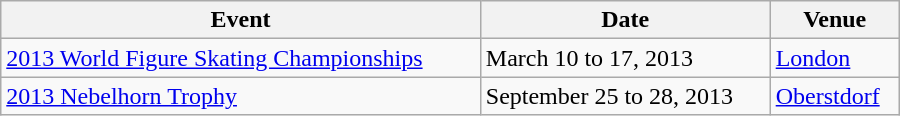<table class="wikitable" width=600>
<tr>
<th>Event</th>
<th>Date</th>
<th>Venue</th>
</tr>
<tr>
<td><a href='#'>2013 World Figure Skating Championships</a></td>
<td>March 10 to 17, 2013</td>
<td> <a href='#'>London</a></td>
</tr>
<tr>
<td><a href='#'>2013 Nebelhorn Trophy</a></td>
<td>September 25 to 28, 2013</td>
<td> <a href='#'>Oberstdorf</a></td>
</tr>
</table>
